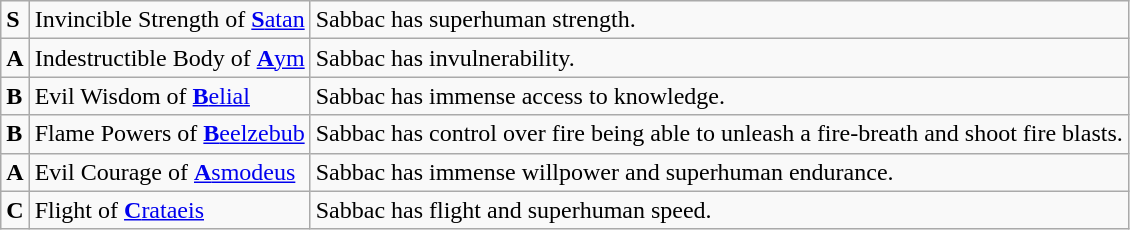<table class="wikitable">
<tr>
<td><strong>S</strong></td>
<td>Invincible Strength of <a href='#'><strong>S</strong>atan</a></td>
<td>Sabbac has superhuman strength.</td>
</tr>
<tr>
<td><strong>A</strong></td>
<td>Indestructible Body of <a href='#'><strong>A</strong>ym</a></td>
<td>Sabbac has invulnerability.</td>
</tr>
<tr>
<td><strong>B</strong></td>
<td>Evil Wisdom of <a href='#'><strong>B</strong>elial</a></td>
<td>Sabbac has immense access to knowledge.</td>
</tr>
<tr>
<td><strong>B</strong></td>
<td>Flame Powers of <a href='#'><strong>B</strong>eelzebub</a></td>
<td>Sabbac has control over fire being able to unleash a fire-breath and shoot fire blasts.</td>
</tr>
<tr>
<td><strong>A</strong></td>
<td>Evil Courage of <a href='#'><strong>A</strong>smodeus</a></td>
<td>Sabbac has immense willpower and superhuman endurance.</td>
</tr>
<tr>
<td><strong>C</strong></td>
<td>Flight of <a href='#'><strong>C</strong>rataeis</a></td>
<td>Sabbac has flight and superhuman speed.</td>
</tr>
</table>
